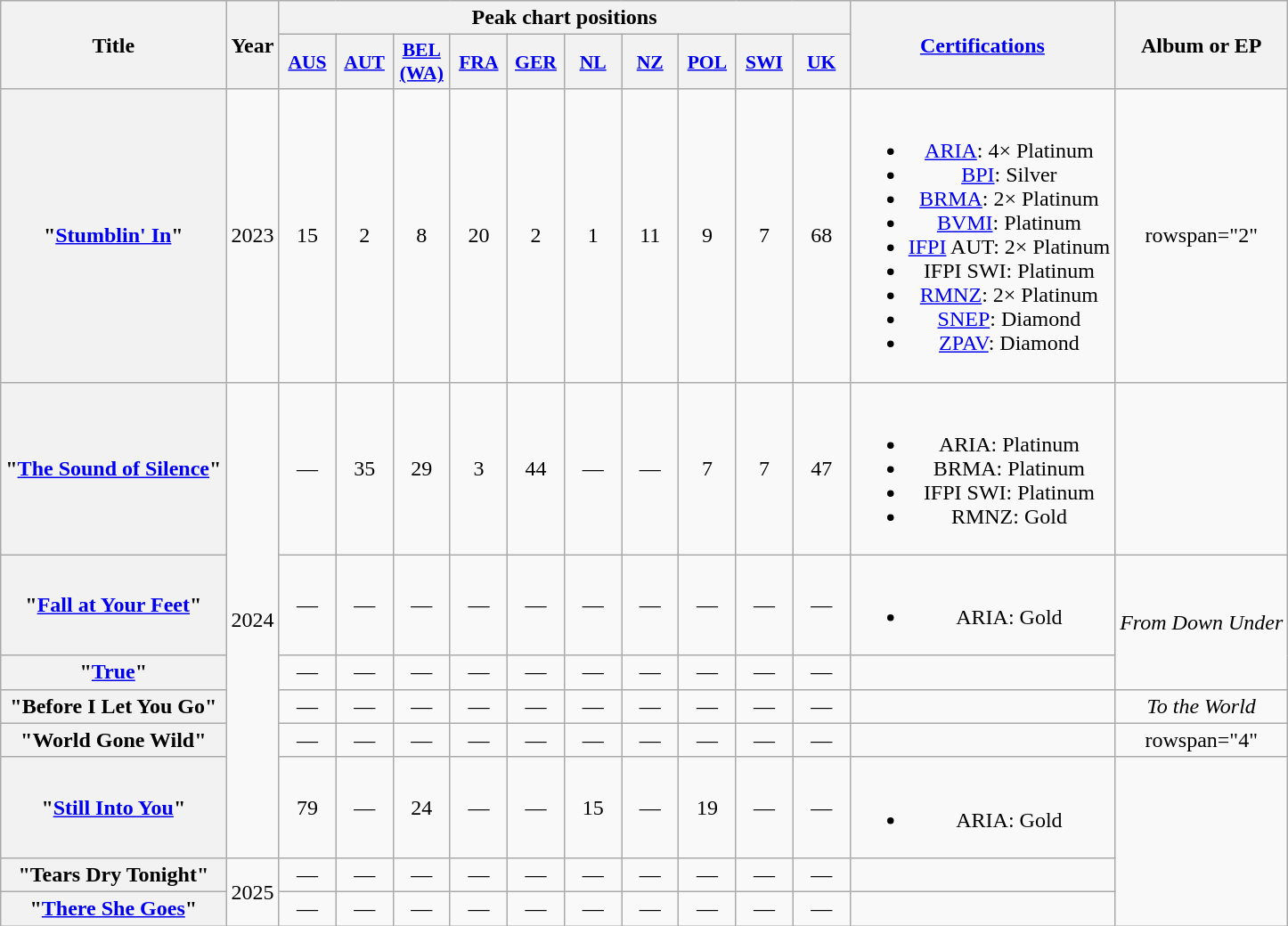<table class="wikitable plainrowheaders" style="text-align:center;">
<tr>
<th scope="col" rowspan="2">Title</th>
<th scope="col" rowspan="2">Year</th>
<th scope="col" colspan="10">Peak chart positions</th>
<th scope="col" rowspan="2"><a href='#'>Certifications</a></th>
<th scope="col" rowspan="2">Album or EP</th>
</tr>
<tr>
<th scope="col" style="width:2.5em;font-size:90%;"><a href='#'>AUS</a><br></th>
<th scope="col" style="width:2.5em;font-size:90%;"><a href='#'>AUT</a><br></th>
<th scope="col" style="width:2.5em;font-size:90%;"><a href='#'>BEL<br>(WA)</a><br></th>
<th scope="col" style="width:2.5em;font-size:90%;"><a href='#'>FRA</a><br></th>
<th scope="col" style="width:2.5em;font-size:90%;"><a href='#'>GER</a><br></th>
<th scope="col" style="width:2.5em;font-size:90%;"><a href='#'>NL</a><br></th>
<th scope="col" style="width:2.5em;font-size:90%;"><a href='#'>NZ</a><br></th>
<th scope="col" style="width:2.5em;font-size:90%;"><a href='#'>POL</a><br></th>
<th scope="col" style="width:2.5em;font-size:90%;"><a href='#'>SWI</a><br></th>
<th scope="col" style="width:2.5em;font-size:90%;"><a href='#'>UK</a><br></th>
</tr>
<tr>
<th scope="row">"<a href='#'>Stumblin' In</a>"</th>
<td>2023</td>
<td>15</td>
<td>2</td>
<td>8</td>
<td>20</td>
<td>2</td>
<td>1</td>
<td>11</td>
<td>9</td>
<td>7</td>
<td>68</td>
<td><br><ul><li><a href='#'>ARIA</a>: 4× Platinum</li><li><a href='#'>BPI</a>: Silver</li><li><a href='#'>BRMA</a>: 2× Platinum</li><li><a href='#'>BVMI</a>: Platinum</li><li><a href='#'>IFPI</a> AUT: 2× Platinum</li><li>IFPI SWI: Platinum</li><li><a href='#'>RMNZ</a>: 2× Platinum</li><li><a href='#'>SNEP</a>: Diamond</li><li><a href='#'>ZPAV</a>: Diamond</li></ul></td>
<td>rowspan="2" </td>
</tr>
<tr>
<th scope="row">"<a href='#'>The Sound of Silence</a>"<br></th>
<td rowspan="6">2024</td>
<td>—</td>
<td>35</td>
<td>29</td>
<td>3</td>
<td>44</td>
<td>—</td>
<td>—</td>
<td>7</td>
<td>7</td>
<td>47</td>
<td><br><ul><li>ARIA: Platinum</li><li>BRMA: Platinum</li><li>IFPI SWI: Platinum</li><li>RMNZ: Gold</li></ul></td>
</tr>
<tr>
<th scope="row">"<a href='#'>Fall at Your Feet</a>"<br></th>
<td>—</td>
<td>—</td>
<td>—</td>
<td>—</td>
<td>—</td>
<td>—</td>
<td>—</td>
<td>—</td>
<td>—</td>
<td>—</td>
<td><br><ul><li>ARIA: Gold</li></ul></td>
<td rowspan="2"><em>From Down Under</em></td>
</tr>
<tr>
<th scope="row">"<a href='#'>True</a>"<br></th>
<td>—</td>
<td>—</td>
<td>—</td>
<td>—</td>
<td>—</td>
<td>—</td>
<td>—</td>
<td>—</td>
<td>—</td>
<td>—</td>
<td></td>
</tr>
<tr>
<th scope="row">"Before I Let You Go"<br></th>
<td>—</td>
<td>—</td>
<td>—</td>
<td>—</td>
<td>—</td>
<td>—</td>
<td>—</td>
<td>—</td>
<td>—</td>
<td>—</td>
<td></td>
<td><em>To the World</em></td>
</tr>
<tr>
<th scope="row">"World Gone Wild"<br></th>
<td>—</td>
<td>—</td>
<td>—</td>
<td>—</td>
<td>—</td>
<td>—</td>
<td>—</td>
<td>—</td>
<td>—</td>
<td>—</td>
<td></td>
<td>rowspan="4" </td>
</tr>
<tr>
<th scope="row">"<a href='#'>Still Into You</a>"<br></th>
<td>79</td>
<td>—</td>
<td>24</td>
<td>—</td>
<td>—</td>
<td>15</td>
<td>—</td>
<td>19</td>
<td>—</td>
<td>—</td>
<td><br><ul><li>ARIA: Gold</li></ul></td>
</tr>
<tr>
<th scope="row">"Tears Dry Tonight"<br></th>
<td rowspan="2">2025</td>
<td>—</td>
<td>—</td>
<td>—</td>
<td>—</td>
<td>—</td>
<td>—</td>
<td>—</td>
<td>—</td>
<td>—</td>
<td>—</td>
<td></td>
</tr>
<tr>
<th scope="row">"<a href='#'>There She Goes</a>"<br></th>
<td>—</td>
<td>—</td>
<td>—</td>
<td>—</td>
<td>—</td>
<td>—</td>
<td>—</td>
<td>—</td>
<td>—</td>
<td>—</td>
<td></td>
</tr>
</table>
